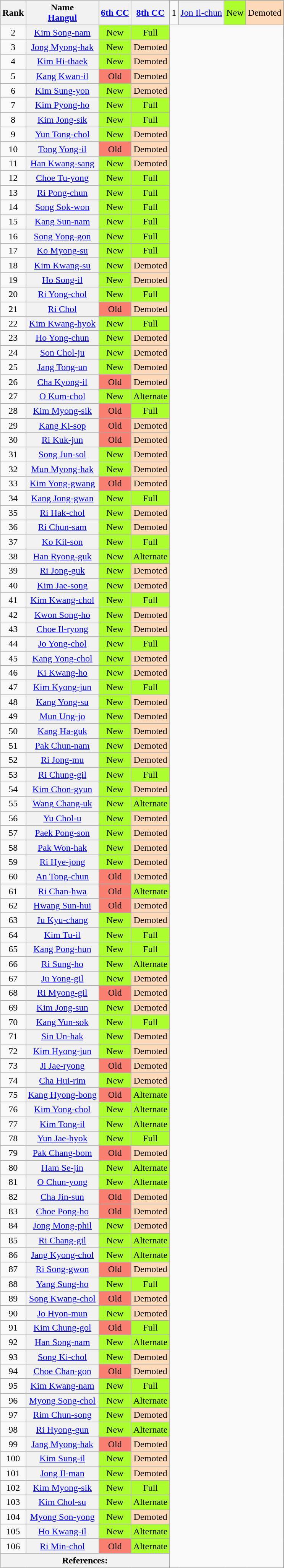<table class="wikitable sortable">
<tr>
<th rowspan="2">Rank</th>
<th rowspan="2">Name<br><a href='#'>Hangul</a></th>
<th rowspan="2"><a href='#'>6th CC</a></th>
<th rowspan="2"><a href='#'>8th CC</a></th>
</tr>
<tr>
<td align="center">1</td>
<th align="center" scope="row" style="font-weight:normal;"><a href='#'>Jon Il-chun</a></th>
<td align="center" style="background: GreenYellow">New</td>
<td style="background: PeachPuff" align="center">Demoted</td>
</tr>
<tr>
<td align="center">2</td>
<th align="center" scope="row" style="font-weight:normal;"><a href='#'>Kim Song-nam</a></th>
<td align="center" style="background: GreenYellow">New</td>
<td align="center" style="background: GreenYellow">Full</td>
</tr>
<tr>
<td align="center">3</td>
<th align="center" scope="row" style="font-weight:normal;"><a href='#'>Jong Myong-hak</a></th>
<td align="center" style="background: GreenYellow">New</td>
<td style="background: PeachPuff" align="center">Demoted</td>
</tr>
<tr>
<td align="center">4</td>
<th align="center" scope="row" style="font-weight:normal;"><a href='#'>Kim Hi-thaek</a></th>
<td align="center" style="background: GreenYellow">New</td>
<td style="background: PeachPuff" align="center">Demoted</td>
</tr>
<tr>
<td align="center">5</td>
<th align="center" scope="row" style="font-weight:normal;"><a href='#'>Kang Kwan-il</a></th>
<td style="background: Salmon" align="center">Old</td>
<td style="background: PeachPuff" align="center">Demoted</td>
</tr>
<tr>
<td align="center">6</td>
<th align="center" scope="row" style="font-weight:normal;"><a href='#'>Kim Sung-yon</a></th>
<td align="center" style="background: GreenYellow">New</td>
<td style="background: PeachPuff" align="center">Demoted</td>
</tr>
<tr>
<td align="center">7</td>
<th align="center" scope="row" style="font-weight:normal;"><a href='#'>Kim Pyong-ho</a></th>
<td align="center" style="background: GreenYellow">New</td>
<td align="center" style="background: GreenYellow">Full</td>
</tr>
<tr>
<td align="center">8</td>
<th align="center" scope="row" style="font-weight:normal;"><a href='#'>Kim Jong-sik</a></th>
<td align="center" style="background: GreenYellow">New</td>
<td align="center" style="background: GreenYellow">Full</td>
</tr>
<tr>
<td align="center">9</td>
<th align="center" scope="row" style="font-weight:normal;"><a href='#'>Yun Tong-chol</a></th>
<td align="center" style="background: GreenYellow">New</td>
<td style="background: PeachPuff" align="center">Demoted</td>
</tr>
<tr>
<td align="center">10</td>
<th align="center" scope="row" style="font-weight:normal;"><a href='#'>Tong Yong-il</a></th>
<td style="background: Salmon" align="center">Old</td>
<td style="background: PeachPuff" align="center">Demoted</td>
</tr>
<tr>
<td align="center">11</td>
<th align="center" scope="row" style="font-weight:normal;"><a href='#'>Han Kwang-sang</a></th>
<td align="center" style="background: GreenYellow">New</td>
<td style="background: PeachPuff" align="center">Demoted</td>
</tr>
<tr>
<td align="center">12</td>
<th align="center" scope="row" style="font-weight:normal;"><a href='#'>Choe Tu-yong</a></th>
<td align="center" style="background: GreenYellow">New</td>
<td align="center" style="background: GreenYellow">Full</td>
</tr>
<tr>
<td align="center">13</td>
<th align="center" scope="row" style="font-weight:normal;"><a href='#'>Ri Pong-chun</a></th>
<td align="center" style="background: GreenYellow">New</td>
<td align="center" style="background: GreenYellow">Full</td>
</tr>
<tr>
<td align="center">14</td>
<th align="center" scope="row" style="font-weight:normal;"><a href='#'>Song Sok-won</a></th>
<td align="center" style="background: GreenYellow">New</td>
<td align="center" style="background: GreenYellow">Full</td>
</tr>
<tr>
<td align="center">15</td>
<th align="center" scope="row" style="font-weight:normal;"><a href='#'>Kang Sun-nam</a></th>
<td align="center" style="background: GreenYellow">New</td>
<td align="center" style="background: GreenYellow">Full</td>
</tr>
<tr>
<td align="center">16</td>
<th align="center" scope="row" style="font-weight:normal;"><a href='#'>Song Yong-gon</a></th>
<td align="center" style="background: GreenYellow">New</td>
<td align="center" style="background: GreenYellow">Full</td>
</tr>
<tr>
<td align="center">17</td>
<th align="center" scope="row" style="font-weight:normal;"><a href='#'>Ko Myong-su</a></th>
<td align="center" style="background: GreenYellow">New</td>
<td align="center" style="background: GreenYellow">Full</td>
</tr>
<tr>
<td align="center">18</td>
<th align="center" scope="row" style="font-weight:normal;"><a href='#'>Kim Kwang-su</a></th>
<td align="center" style="background: GreenYellow">New</td>
<td style="background: PeachPuff" align="center">Demoted</td>
</tr>
<tr>
<td align="center">19</td>
<th align="center" scope="row" style="font-weight:normal;"><a href='#'>Ho Song-il</a></th>
<td align="center" style="background: GreenYellow">New</td>
<td style="background: PeachPuff" align="center">Demoted</td>
</tr>
<tr>
<td align="center">20</td>
<th align="center" scope="row" style="font-weight:normal;"><a href='#'>Ri Yong-chol</a></th>
<td align="center" style="background: GreenYellow">New</td>
<td align="center" style="background: GreenYellow">Full</td>
</tr>
<tr>
<td align="center">21</td>
<th align="center" scope="row" style="font-weight:normal;"><a href='#'>Ri Chol</a></th>
<td style="background: Salmon" align="center">Old</td>
<td style="background: PeachPuff" align="center">Demoted</td>
</tr>
<tr>
<td align="center">22</td>
<th align="center" scope="row" style="font-weight:normal;"><a href='#'>Kim Kwang-hyok</a></th>
<td align="center" style="background: GreenYellow">New</td>
<td align="center" style="background: GreenYellow">Full</td>
</tr>
<tr>
<td align="center">23</td>
<th align="center" scope="row" style="font-weight:normal;"><a href='#'>Ho Yong-chun</a></th>
<td align="center" style="background: GreenYellow">New</td>
<td style="background: PeachPuff" align="center">Demoted</td>
</tr>
<tr>
<td align="center">24</td>
<th align="center" scope="row" style="font-weight:normal;"><a href='#'>Son Chol-ju</a></th>
<td align="center" style="background: GreenYellow">New</td>
<td style="background: PeachPuff" align="center">Demoted</td>
</tr>
<tr>
<td align="center">25</td>
<th align="center" scope="row" style="font-weight:normal;"><a href='#'>Jang Tong-un</a></th>
<td align="center" style="background: GreenYellow">New</td>
<td style="background: PeachPuff" align="center">Demoted</td>
</tr>
<tr>
<td align="center">26</td>
<th align="center" scope="row" style="font-weight:normal;"><a href='#'>Cha Kyong-il</a></th>
<td style="background: Salmon" align="center">Old</td>
<td style="background: PeachPuff" align="center">Demoted</td>
</tr>
<tr>
<td align="center">27</td>
<th align="center" scope="row" style="font-weight:normal;"><a href='#'>O Kum-chol</a></th>
<td align="center" style="background: GreenYellow">New</td>
<td align="center" style="background: GreenYellow">Alternate</td>
</tr>
<tr>
<td align="center">28</td>
<th align="center" scope="row" style="font-weight:normal;"><a href='#'>Kim Myong-sik</a></th>
<td style="background: Salmon" align="center">Old</td>
<td align="center" style="background: GreenYellow">Full</td>
</tr>
<tr>
<td align="center">29</td>
<th align="center" scope="row" style="font-weight:normal;"><a href='#'>Kang Ki-sop</a></th>
<td style="background: Salmon" align="center">Old</td>
<td style="background: PeachPuff" align="center">Demoted</td>
</tr>
<tr>
<td align="center">30</td>
<th align="center" scope="row" style="font-weight:normal;"><a href='#'>Ri Kuk-jun</a></th>
<td style="background: Salmon" align="center">Old</td>
<td style="background: PeachPuff" align="center">Demoted</td>
</tr>
<tr>
<td align="center">31</td>
<th align="center" scope="row" style="font-weight:normal;"><a href='#'>Song Jun-sol</a></th>
<td align="center" style="background: GreenYellow">New</td>
<td style="background: PeachPuff" align="center">Demoted</td>
</tr>
<tr>
<td align="center">32</td>
<th align="center" scope="row" style="font-weight:normal;"><a href='#'>Mun Myong-hak</a></th>
<td align="center" style="background: GreenYellow">New</td>
<td style="background: PeachPuff" align="center">Demoted</td>
</tr>
<tr>
<td align="center">33</td>
<th align="center" scope="row" style="font-weight:normal;"><a href='#'>Kim Yong-gwang</a></th>
<td style="background: Salmon" align="center">Old</td>
<td style="background: PeachPuff" align="center">Demoted</td>
</tr>
<tr>
<td align="center">34</td>
<th align="center" scope="row" style="font-weight:normal;"><a href='#'>Kang Jong-gwan</a></th>
<td align="center" style="background: GreenYellow">New</td>
<td align="center" style="background: GreenYellow">Full</td>
</tr>
<tr>
<td align="center">35</td>
<th align="center" scope="row" style="font-weight:normal;"><a href='#'>Ri Hak-chol</a></th>
<td align="center" style="background: GreenYellow">New</td>
<td style="background: PeachPuff" align="center">Demoted</td>
</tr>
<tr>
<td align="center">36</td>
<th align="center" scope="row" style="font-weight:normal;"><a href='#'>Ri Chun-sam</a></th>
<td align="center" style="background: GreenYellow">New</td>
<td style="background: PeachPuff" align="center">Demoted</td>
</tr>
<tr>
<td align="center">37</td>
<th align="center" scope="row" style="font-weight:normal;"><a href='#'>Ko Kil-son</a></th>
<td align="center" style="background: GreenYellow">New</td>
<td align="center" style="background: GreenYellow">Full</td>
</tr>
<tr>
<td align="center">38</td>
<th align="center" scope="row" style="font-weight:normal;"><a href='#'>Han Ryong-guk</a></th>
<td align="center" style="background: GreenYellow">New</td>
<td align="center" style="background: GreenYellow">Alternate</td>
</tr>
<tr>
<td align="center">39</td>
<th align="center" scope="row" style="font-weight:normal;"><a href='#'>Ri Jong-guk</a></th>
<td align="center" style="background: GreenYellow">New</td>
<td style="background: PeachPuff" align="center">Demoted</td>
</tr>
<tr>
<td align="center">40</td>
<th align="center" scope="row" style="font-weight:normal;"><a href='#'>Kim Jae-song</a></th>
<td align="center" style="background: GreenYellow">New</td>
<td style="background: PeachPuff" align="center">Demoted</td>
</tr>
<tr>
<td align="center">41</td>
<th align="center" scope="row" style="font-weight:normal;"><a href='#'>Kim Kwang-chol</a></th>
<td align="center" style="background: GreenYellow">New</td>
<td align="center" style="background: GreenYellow">Full</td>
</tr>
<tr>
<td align="center">42</td>
<th align="center" scope="row" style="font-weight:normal;"><a href='#'>Kwon Song-ho</a></th>
<td align="center" style="background: GreenYellow">New</td>
<td style="background: PeachPuff" align="center">Demoted</td>
</tr>
<tr>
<td align="center">43</td>
<th align="center" scope="row" style="font-weight:normal;"><a href='#'>Choe Il-ryong</a></th>
<td align="center" style="background: GreenYellow">New</td>
<td style="background: PeachPuff" align="center">Demoted</td>
</tr>
<tr>
<td align="center">44</td>
<th align="center" scope="row" style="font-weight:normal;"><a href='#'>Jo Yong-chol</a></th>
<td align="center" style="background: GreenYellow">New</td>
<td align="center" style="background: GreenYellow">Full</td>
</tr>
<tr>
<td align="center">45</td>
<th align="center" scope="row" style="font-weight:normal;"><a href='#'>Kang Yong-chol</a></th>
<td align="center" style="background: GreenYellow">New</td>
<td style="background: PeachPuff" align="center">Demoted</td>
</tr>
<tr>
<td align="center">46</td>
<th align="center" scope="row" style="font-weight:normal;"><a href='#'>Ki Kwang-ho</a></th>
<td align="center" style="background: GreenYellow">New</td>
<td style="background: PeachPuff" align="center">Demoted</td>
</tr>
<tr>
<td align="center">47</td>
<th align="center" scope="row" style="font-weight:normal;"><a href='#'>Kim Kyong-jun</a></th>
<td align="center" style="background: GreenYellow">New</td>
<td align="center" style="background: GreenYellow">Full</td>
</tr>
<tr>
<td align="center">48</td>
<th align="center" scope="row" style="font-weight:normal;"><a href='#'>Kang Yong-su</a></th>
<td align="center" style="background: GreenYellow">New</td>
<td style="background: PeachPuff" align="center">Demoted</td>
</tr>
<tr>
<td align="center">49</td>
<th align="center" scope="row" style="font-weight:normal;"><a href='#'>Mun Ung-jo</a></th>
<td align="center" style="background: GreenYellow">New</td>
<td style="background: PeachPuff" align="center">Demoted</td>
</tr>
<tr>
<td align="center">50</td>
<th align="center" scope="row" style="font-weight:normal;"><a href='#'>Kang Ha-guk</a></th>
<td align="center" style="background: GreenYellow">New</td>
<td style="background: PeachPuff" align="center">Demoted</td>
</tr>
<tr>
<td align="center">51</td>
<th align="center" scope="row" style="font-weight:normal;"><a href='#'>Pak Chun-nam</a></th>
<td align="center" style="background: GreenYellow">New</td>
<td style="background: PeachPuff" align="center">Demoted</td>
</tr>
<tr>
<td align="center">52</td>
<th align="center" scope="row" style="font-weight:normal;"><a href='#'>Ri Jong-mu</a></th>
<td align="center" style="background: GreenYellow">New</td>
<td style="background: PeachPuff" align="center">Demoted</td>
</tr>
<tr>
<td align="center">53</td>
<th align="center" scope="row" style="font-weight:normal;"><a href='#'>Ri Chung-gil</a></th>
<td align="center" style="background: GreenYellow">New</td>
<td align="center" style="background: GreenYellow">Full</td>
</tr>
<tr>
<td align="center">54</td>
<th align="center" scope="row" style="font-weight:normal;"><a href='#'>Kim Chon-gyun</a></th>
<td align="center" style="background: GreenYellow">New</td>
<td style="background: PeachPuff" align="center">Demoted</td>
</tr>
<tr>
<td align="center">55</td>
<th align="center" scope="row" style="font-weight:normal;"><a href='#'>Wang Chang-uk</a></th>
<td align="center" style="background: GreenYellow">New</td>
<td align="center" style="background: GreenYellow">Alternate</td>
</tr>
<tr>
<td align="center">56</td>
<th align="center" scope="row" style="font-weight:normal;"><a href='#'>Yu Chol-u</a></th>
<td align="center" style="background: GreenYellow">New</td>
<td style="background: PeachPuff" align="center">Demoted</td>
</tr>
<tr>
<td align="center">57</td>
<th align="center" scope="row" style="font-weight:normal;"><a href='#'>Paek Pong-son</a></th>
<td align="center" style="background: GreenYellow">New</td>
<td style="background: PeachPuff" align="center">Demoted</td>
</tr>
<tr>
<td align="center">58</td>
<th align="center" scope="row" style="font-weight:normal;"><a href='#'>Pak Won-hak</a></th>
<td align="center" style="background: GreenYellow">New</td>
<td style="background: PeachPuff" align="center">Demoted</td>
</tr>
<tr>
<td align="center">59</td>
<th align="center" scope="row" style="font-weight:normal;"><a href='#'>Ri Hye-jong</a></th>
<td align="center" style="background: GreenYellow">New</td>
<td style="background: PeachPuff" align="center">Demoted</td>
</tr>
<tr>
<td align="center">60</td>
<th align="center" scope="row" style="font-weight:normal;"><a href='#'>An Tong-chun</a></th>
<td style="background: Salmon" align="center">Old</td>
<td style="background: PeachPuff" align="center">Demoted</td>
</tr>
<tr>
<td align="center">61</td>
<th align="center" scope="row" style="font-weight:normal;"><a href='#'>Ri Chan-hwa</a></th>
<td style="background: Salmon" align="center">Old</td>
<td align="center" style="background: GreenYellow">Alternate</td>
</tr>
<tr>
<td align="center">62</td>
<th align="center" scope="row" style="font-weight:normal;"><a href='#'>Hwang Sun-hui</a></th>
<td style="background: Salmon" align="center">Old</td>
<td style="background: PeachPuff" align="center">Demoted</td>
</tr>
<tr>
<td align="center">63</td>
<th align="center" scope="row" style="font-weight:normal;"><a href='#'>Ju Kyu-chang</a></th>
<td align="center" style="background: GreenYellow">New</td>
<td style="background: PeachPuff" align="center">Demoted</td>
</tr>
<tr>
<td align="center">64</td>
<th align="center" scope="row" style="font-weight:normal;"><a href='#'>Kim Tu-il</a></th>
<td align="center" style="background: GreenYellow">New</td>
<td align="center" style="background: GreenYellow">Full</td>
</tr>
<tr>
<td align="center">65</td>
<th align="center" scope="row" style="font-weight:normal;"><a href='#'>Kang Pong-hun</a></th>
<td align="center" style="background: GreenYellow">New</td>
<td align="center" style="background: GreenYellow">Full</td>
</tr>
<tr>
<td align="center">66</td>
<th align="center" scope="row" style="font-weight:normal;"><a href='#'>Ri Sung-ho</a></th>
<td align="center" style="background: GreenYellow">New</td>
<td align="center" style="background: GreenYellow">Alternate</td>
</tr>
<tr>
<td align="center">67</td>
<th align="center" scope="row" style="font-weight:normal;"><a href='#'>Ju Yong-gil</a></th>
<td align="center" style="background: GreenYellow">New</td>
<td style="background: PeachPuff" align="center">Demoted</td>
</tr>
<tr>
<td align="center">68</td>
<th align="center" scope="row" style="font-weight:normal;"><a href='#'>Ri Myong-gil</a></th>
<td style="background: Salmon" align="center">Old</td>
<td style="background: PeachPuff" align="center">Demoted</td>
</tr>
<tr>
<td align="center">69</td>
<th align="center" scope="row" style="font-weight:normal;"><a href='#'>Kim Jong-sun</a></th>
<td align="center" style="background: GreenYellow">New</td>
<td style="background: PeachPuff" align="center">Demoted</td>
</tr>
<tr>
<td align="center">70</td>
<th align="center" scope="row" style="font-weight:normal;"><a href='#'>Kang Yun-sok</a></th>
<td align="center" style="background: GreenYellow">New</td>
<td align="center" style="background: GreenYellow">Full</td>
</tr>
<tr>
<td align="center">71</td>
<th align="center" scope="row" style="font-weight:normal;"><a href='#'>Sin Un-hak</a></th>
<td align="center" style="background: GreenYellow">New</td>
<td style="background: PeachPuff" align="center">Demoted</td>
</tr>
<tr>
<td align="center">72</td>
<th align="center" scope="row" style="font-weight:normal;"><a href='#'>Kim Hyong-jun</a></th>
<td align="center" style="background: GreenYellow">New</td>
<td style="background: PeachPuff" align="center">Demoted</td>
</tr>
<tr>
<td align="center">73</td>
<th align="center" scope="row" style="font-weight:normal;"><a href='#'>Ji Jae-ryong</a></th>
<td style="background: Salmon" align="center">Old</td>
<td style="background: PeachPuff" align="center">Demoted</td>
</tr>
<tr>
<td align="center">74</td>
<th align="center" scope="row" style="font-weight:normal;"><a href='#'>Cha Hui-rim</a></th>
<td align="center" style="background: GreenYellow">New</td>
<td style="background: PeachPuff" align="center">Demoted</td>
</tr>
<tr>
<td align="center">75</td>
<th align="center" scope="row" style="font-weight:normal;"><a href='#'>Kang Hyong-bong</a></th>
<td style="background: Salmon" align="center">Old</td>
<td align="center" style="background: GreenYellow">Alternate</td>
</tr>
<tr>
<td align="center">76</td>
<th align="center" scope="row" style="font-weight:normal;"><a href='#'>Kim Yong-chol</a></th>
<td align="center" style="background: GreenYellow">New</td>
<td align="center" style="background: GreenYellow">Alternate</td>
</tr>
<tr>
<td align="center">77</td>
<th align="center" scope="row" style="font-weight:normal;"><a href='#'>Kim Tong-il</a></th>
<td align="center" style="background: GreenYellow">New</td>
<td align="center" style="background: GreenYellow">Alternate</td>
</tr>
<tr>
<td align="center">78</td>
<th align="center" scope="row" style="font-weight:normal;"><a href='#'>Yun Jae-hyok</a></th>
<td align="center" style="background: GreenYellow">New</td>
<td align="center" style="background: GreenYellow">Full</td>
</tr>
<tr>
<td align="center">79</td>
<th align="center" scope="row" style="font-weight:normal;"><a href='#'>Pak Chang-bom</a></th>
<td style="background: Salmon" align="center">Old</td>
<td style="background: PeachPuff" align="center">Demoted</td>
</tr>
<tr>
<td align="center">80</td>
<th align="center" scope="row" style="font-weight:normal;"><a href='#'>Ham Se-jin</a></th>
<td align="center" style="background: GreenYellow">New</td>
<td align="center" style="background: GreenYellow">Alternate</td>
</tr>
<tr>
<td align="center">81</td>
<th align="center" scope="row" style="font-weight:normal;"><a href='#'>O Chun-yong</a></th>
<td align="center" style="background: GreenYellow">New</td>
<td align="center" style="background: GreenYellow">Alternate</td>
</tr>
<tr>
<td align="center">82</td>
<th align="center" scope="row" style="font-weight:normal;"><a href='#'>Cha Jin-sun</a></th>
<td style="background: Salmon" align="center">Old</td>
<td style="background: PeachPuff" align="center">Demoted</td>
</tr>
<tr>
<td align="center">83</td>
<th align="center" scope="row" style="font-weight:normal;"><a href='#'>Choe Pong-ho</a></th>
<td style="background: Salmon" align="center">Old</td>
<td style="background: PeachPuff" align="center">Demoted</td>
</tr>
<tr>
<td align="center">84</td>
<th align="center" scope="row" style="font-weight:normal;"><a href='#'>Jong Mong-phil</a></th>
<td align="center" style="background: GreenYellow">New</td>
<td style="background: PeachPuff" align="center">Demoted</td>
</tr>
<tr>
<td align="center">85</td>
<th align="center" scope="row" style="font-weight:normal;"><a href='#'>Ri Chang-gil</a></th>
<td align="center" style="background: GreenYellow">New</td>
<td align="center" style="background: GreenYellow">Alternate</td>
</tr>
<tr>
<td align="center">86</td>
<th align="center" scope="row" style="font-weight:normal;"><a href='#'>Jang Kyong-chol</a></th>
<td align="center" style="background: GreenYellow">New</td>
<td align="center" style="background: GreenYellow">Alternate</td>
</tr>
<tr>
<td align="center">87</td>
<th align="center" scope="row" style="font-weight:normal;"><a href='#'>Ri Song-gwon</a></th>
<td style="background: Salmon" align="center">Old</td>
<td style="background: PeachPuff" align="center">Demoted</td>
</tr>
<tr>
<td align="center">88</td>
<th align="center" scope="row" style="font-weight:normal;"><a href='#'>Yang Sung-ho</a></th>
<td align="center" style="background: GreenYellow">New</td>
<td align="center" style="background: GreenYellow">Full</td>
</tr>
<tr>
<td align="center">89</td>
<th align="center" scope="row" style="font-weight:normal;"><a href='#'>Song Kwang-chol</a></th>
<td style="background: Salmon" align="center">Old</td>
<td style="background: PeachPuff" align="center">Demoted</td>
</tr>
<tr>
<td align="center">90</td>
<th align="center" scope="row" style="font-weight:normal;"><a href='#'>Jo Hyon-mun</a></th>
<td align="center" style="background: GreenYellow">New</td>
<td style="background: PeachPuff" align="center">Demoted</td>
</tr>
<tr>
<td align="center">91</td>
<th align="center" scope="row" style="font-weight:normal;"><a href='#'>Kim Chung-gol</a></th>
<td style="background: Salmon" align="center">Old</td>
<td align="center" style="background: GreenYellow">Full</td>
</tr>
<tr>
<td align="center">92</td>
<th align="center" scope="row" style="font-weight:normal;"><a href='#'>Han Song-nam</a></th>
<td align="center" style="background: GreenYellow">New</td>
<td align="center" style="background: GreenYellow">Alternate</td>
</tr>
<tr>
<td align="center">93</td>
<th align="center" scope="row" style="font-weight:normal;"><a href='#'>Song Ki-chol</a></th>
<td align="center" style="background: GreenYellow">New</td>
<td style="background: PeachPuff" align="center">Demoted</td>
</tr>
<tr>
<td align="center">94</td>
<th align="center" scope="row" style="font-weight:normal;"><a href='#'>Choe Chan-gon</a></th>
<td style="background: Salmon" align="center">Old</td>
<td style="background: PeachPuff" align="center">Demoted</td>
</tr>
<tr>
<td align="center">95</td>
<th align="center" scope="row" style="font-weight:normal;"><a href='#'>Kim Kwang-nam</a></th>
<td align="center" style="background: GreenYellow">New</td>
<td align="center" style="background: GreenYellow">Full</td>
</tr>
<tr>
<td align="center">96</td>
<th align="center" scope="row" style="font-weight:normal;"><a href='#'>Myong Song-chol</a></th>
<td align="center" style="background: GreenYellow">New</td>
<td align="center" style="background: GreenYellow">Alternate</td>
</tr>
<tr>
<td align="center">97</td>
<th align="center" scope="row" style="font-weight:normal;"><a href='#'>Rim Chun-song</a></th>
<td align="center" style="background: GreenYellow">New</td>
<td style="background: PeachPuff" align="center">Demoted</td>
</tr>
<tr>
<td align="center">98</td>
<th align="center" scope="row" style="font-weight:normal;"><a href='#'>Ri Hyong-gun</a></th>
<td align="center" style="background: GreenYellow">New</td>
<td align="center" style="background: GreenYellow">Alternate</td>
</tr>
<tr>
<td align="center">99</td>
<th align="center" scope="row" style="font-weight:normal;"><a href='#'>Jang Myong-hak</a></th>
<td style="background: Salmon" align="center">Old</td>
<td style="background: PeachPuff" align="center">Demoted</td>
</tr>
<tr>
<td align="center">100</td>
<th align="center" scope="row" style="font-weight:normal;"><a href='#'>Kim Sung-il</a></th>
<td align="center" style="background: GreenYellow">New</td>
<td style="background: PeachPuff" align="center">Demoted</td>
</tr>
<tr>
<td align="center">101</td>
<th align="center" scope="row" style="font-weight:normal;"><a href='#'>Jong Il-man</a></th>
<td align="center" style="background: GreenYellow">New</td>
<td style="background: PeachPuff" align="center">Demoted</td>
</tr>
<tr>
<td align="center">102</td>
<th align="center" scope="row" style="font-weight:normal;"><a href='#'>Kim Myong-sik</a></th>
<td align="center" style="background: GreenYellow">New</td>
<td align="center" style="background: GreenYellow">Full</td>
</tr>
<tr>
<td align="center">103</td>
<th align="center" scope="row" style="font-weight:normal;"><a href='#'>Kim Chol-su</a></th>
<td align="center" style="background: GreenYellow">New</td>
<td align="center" style="background: GreenYellow">Alternate</td>
</tr>
<tr>
<td align="center">104</td>
<th align="center" scope="row" style="font-weight:normal;"><a href='#'>Myong Son-yong</a></th>
<td align="center" style="background: GreenYellow">New</td>
<td style="background: PeachPuff" align="center">Demoted</td>
</tr>
<tr>
<td align="center">105</td>
<th align="center" scope="row" style="font-weight:normal;"><a href='#'>Ho Kwang-il</a></th>
<td align="center" style="background: GreenYellow">New</td>
<td align="center" style="background: GreenYellow">Alternate</td>
</tr>
<tr>
<td align="center">106</td>
<th align="center" scope="row" style="font-weight:normal;"><a href='#'>Ri Min-chol</a></th>
<td style="background: Salmon" align="center">Old</td>
<td align="center" style="background: GreenYellow">Alternate</td>
</tr>
<tr>
<th colspan="4" unsortable><strong>References:</strong><br></th>
</tr>
</table>
